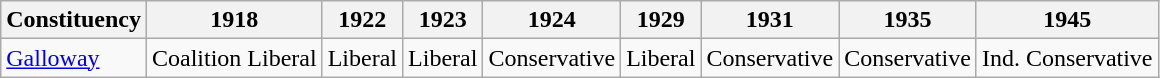<table class="wikitable sortable">
<tr>
<th>Constituency</th>
<th>1918</th>
<th>1922</th>
<th>1923</th>
<th>1924</th>
<th>1929</th>
<th>1931</th>
<th>1935</th>
<th>1945</th>
</tr>
<tr>
<td><a href='#'>Galloway</a></td>
<td bgcolor=>Coalition Liberal</td>
<td bgcolor=>Liberal</td>
<td bgcolor=>Liberal</td>
<td bgcolor=>Conservative</td>
<td bgcolor=>Liberal</td>
<td bgcolor=>Conservative</td>
<td bgcolor=>Conservative</td>
<td bgcolor=>Ind. Conservative</td>
</tr>
</table>
